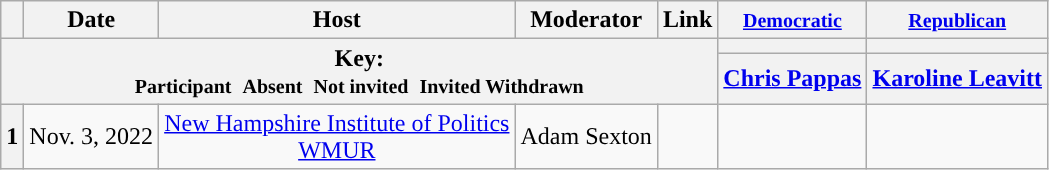<table class="wikitable" style="text-align:center;">
<tr>
<th scope="col"></th>
<th scope="col">Date</th>
<th scope="col">Host</th>
<th scope="col">Moderator</th>
<th scope="col">Link</th>
<th scope="col"><small><a href='#'>Democratic</a></small></th>
<th scope="col"><small><a href='#'>Republican</a></small></th>
</tr>
<tr>
<th colspan="5" rowspan="2">Key:<br> <small>Participant </small>  <small>Absent </small>  <small>Not invited </small>  <small>Invited  Withdrawn</small></th>
<th scope="col" style="background:"></th>
<th scope="col" style="background:"></th>
</tr>
<tr>
<th scope="col"><a href='#'>Chris Pappas</a></th>
<th scope="col"><a href='#'>Karoline Leavitt</a></th>
</tr>
<tr>
<th>1</th>
<td style="white-space:nowrap;">Nov. 3, 2022</td>
<td style="white-space:nowrap;"><a href='#'>New Hampshire Institute of Politics</a><br><a href='#'>WMUR</a></td>
<td style="white-space:nowrap;">Adam Sexton</td>
<td style="white-space:nowrap;"></td>
<td></td>
<td></td>
</tr>
</table>
